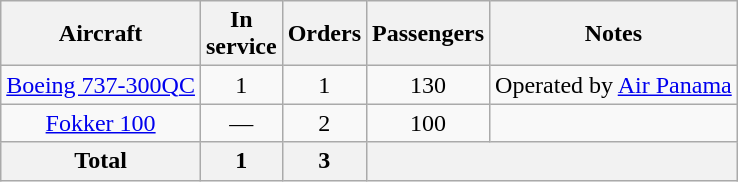<table class="wikitable" style="margin:0.5em auto; text-align:center">
<tr>
<th>Aircraft</th>
<th>In <br> service</th>
<th>Orders</th>
<th>Passengers</th>
<th>Notes</th>
</tr>
<tr>
<td><a href='#'>Boeing 737-300QC</a></td>
<td>1</td>
<td>1</td>
<td>130</td>
<td>Operated by <a href='#'>Air Panama</a></td>
</tr>
<tr>
<td><a href='#'>Fokker 100</a></td>
<td>—</td>
<td>2</td>
<td>100</td>
<td></td>
</tr>
<tr>
<th>Total</th>
<th>1</th>
<th>3</th>
<th colspan="2"></th>
</tr>
</table>
